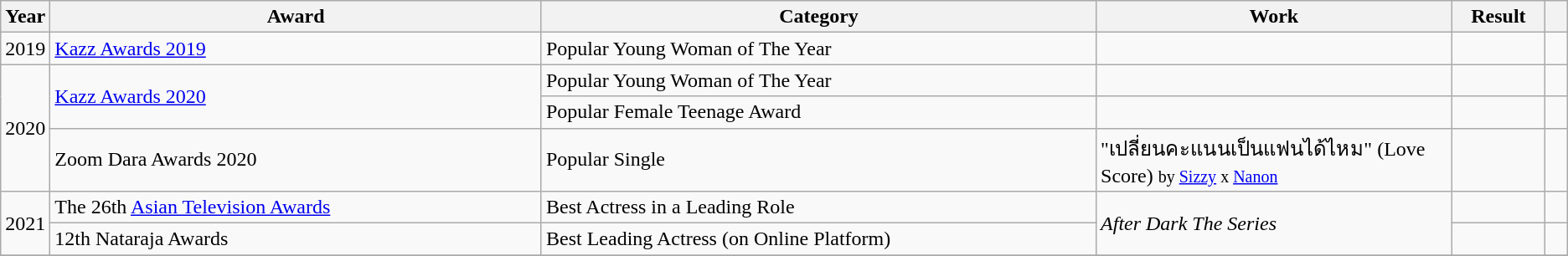<table class="wikitable sortable mw-collapsible">
<tr>
<th scope="col" style="width:1em;">Year</th>
<th scope="col" style="width:35em;">Award</th>
<th scope="col" style="width:40em;">Category</th>
<th scope="col" style="width:25em;">Work</th>
<th scope="col" style="width:5em;">Result</th>
<th scope="col" style="width:1em;" class="unsortable"></th>
</tr>
<tr>
<td>2019</td>
<td><a href='#'>Kazz Awards 2019</a></td>
<td>Popular Young Woman of The Year</td>
<td></td>
<td></td>
<td style="text-align: center;"></td>
</tr>
<tr>
<td rowspan="3">2020</td>
<td rowspan="2"><a href='#'>Kazz Awards 2020</a></td>
<td>Popular Young Woman of The Year</td>
<td></td>
<td></td>
<td style="text-align: center;"></td>
</tr>
<tr>
<td>Popular Female Teenage Award</td>
<td></td>
<td></td>
<td style="text-align: center;"></td>
</tr>
<tr>
<td>Zoom Dara Awards 2020</td>
<td>Popular Single</td>
<td>"เปลี่ยนคะแนนเป็นแฟนได้ไหม" (Love Score) <small>by <a href='#'>Sizzy</a> x <a href='#'>Nanon</a></small></td>
<td></td>
<td style="text-align: center;"></td>
</tr>
<tr>
<td rowspan="2">2021</td>
<td>The 26th <a href='#'>Asian Television Awards</a></td>
<td>Best Actress in a Leading Role</td>
<td rowspan="2"><em>After Dark The Series</em></td>
<td></td>
<td></td>
</tr>
<tr>
<td>12th Nataraja Awards</td>
<td>Best Leading Actress (on Online Platform)</td>
<td></td>
<td></td>
</tr>
<tr>
</tr>
</table>
